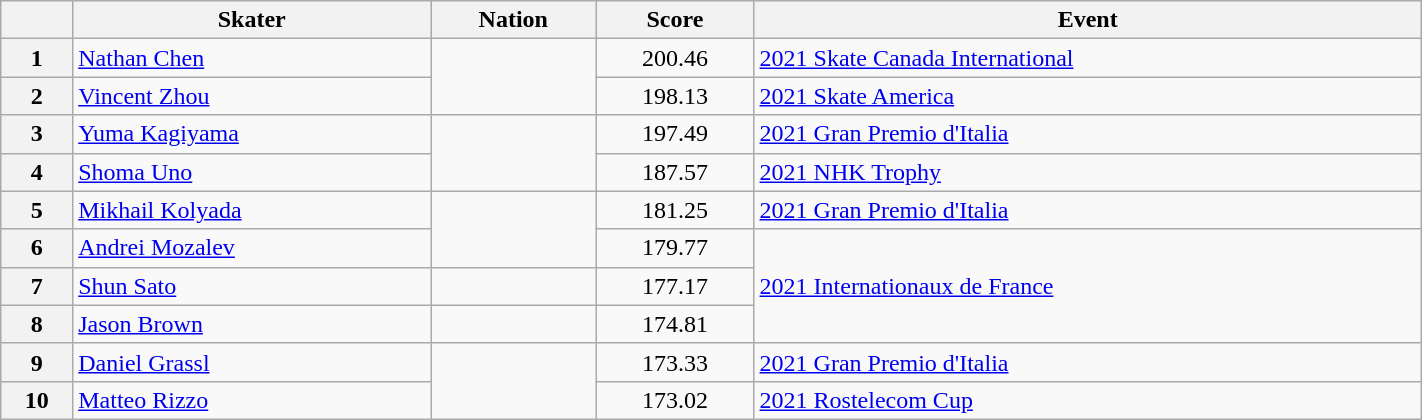<table class="wikitable sortable" style="text-align:left; width:75%">
<tr>
<th scope="col"></th>
<th scope="col">Skater</th>
<th scope="col">Nation</th>
<th scope="col">Score</th>
<th scope="col">Event</th>
</tr>
<tr>
<th scope="row">1</th>
<td><a href='#'>Nathan Chen</a></td>
<td rowspan="2"></td>
<td style="text-align:center;">200.46</td>
<td><a href='#'>2021 Skate Canada International</a></td>
</tr>
<tr>
<th scope="row">2</th>
<td><a href='#'>Vincent Zhou</a></td>
<td style="text-align:center;">198.13</td>
<td><a href='#'>2021 Skate America</a></td>
</tr>
<tr>
<th scope="row">3</th>
<td><a href='#'>Yuma Kagiyama</a></td>
<td rowspan="2"></td>
<td style="text-align:center;">197.49</td>
<td><a href='#'>2021 Gran Premio d'Italia</a></td>
</tr>
<tr>
<th scope="row">4</th>
<td><a href='#'>Shoma Uno</a></td>
<td style="text-align:center;">187.57</td>
<td><a href='#'>2021 NHK Trophy</a></td>
</tr>
<tr>
<th scope="row">5</th>
<td><a href='#'>Mikhail Kolyada</a></td>
<td rowspan="2"></td>
<td style="text-align:center;">181.25</td>
<td><a href='#'>2021 Gran Premio d'Italia</a></td>
</tr>
<tr>
<th scope="row">6</th>
<td><a href='#'>Andrei Mozalev</a></td>
<td style="text-align:center;">179.77</td>
<td rowspan="3"><a href='#'>2021 Internationaux de France</a></td>
</tr>
<tr>
<th scope="row">7</th>
<td><a href='#'>Shun Sato</a></td>
<td></td>
<td style="text-align:center;">177.17</td>
</tr>
<tr>
<th scope="row">8</th>
<td><a href='#'>Jason Brown</a></td>
<td></td>
<td style="text-align:center;">174.81</td>
</tr>
<tr>
<th scope="row">9</th>
<td><a href='#'>Daniel Grassl</a></td>
<td rowspan="2"></td>
<td style="text-align:center;">173.33</td>
<td><a href='#'>2021 Gran Premio d'Italia</a></td>
</tr>
<tr>
<th scope="row">10</th>
<td><a href='#'>Matteo Rizzo</a></td>
<td style="text-align:center;">173.02</td>
<td><a href='#'>2021 Rostelecom Cup</a></td>
</tr>
</table>
